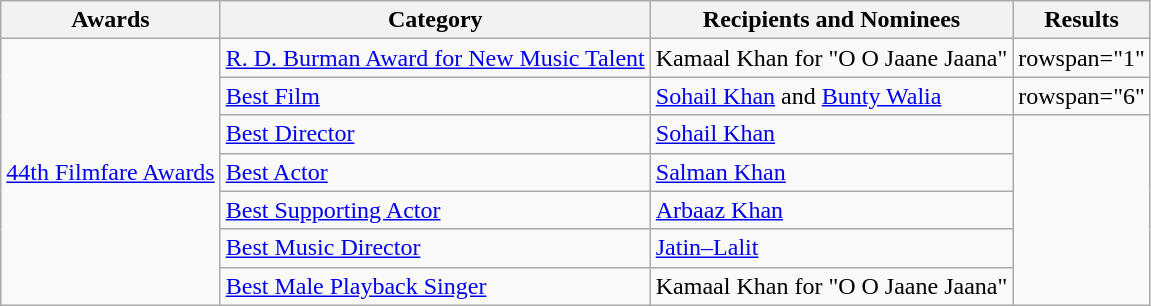<table class="wikitable plainrowheaders sortable">
<tr>
<th>Awards</th>
<th>Category</th>
<th>Recipients and Nominees</th>
<th>Results</th>
</tr>
<tr>
<td rowspan="7"><a href='#'>44th Filmfare Awards</a></td>
<td><a href='#'>R. D. Burman Award for New Music Talent</a></td>
<td>Kamaal Khan for "O O Jaane Jaana"</td>
<td>rowspan="1" </td>
</tr>
<tr>
<td><a href='#'>Best Film</a></td>
<td><a href='#'>Sohail Khan</a> and <a href='#'>Bunty Walia</a></td>
<td>rowspan="6" </td>
</tr>
<tr>
<td><a href='#'>Best Director</a></td>
<td><a href='#'>Sohail Khan</a></td>
</tr>
<tr>
<td><a href='#'>Best Actor</a></td>
<td><a href='#'>Salman Khan</a></td>
</tr>
<tr>
<td><a href='#'>Best Supporting Actor</a></td>
<td><a href='#'>Arbaaz Khan</a></td>
</tr>
<tr>
<td><a href='#'>Best Music Director</a></td>
<td><a href='#'>Jatin–Lalit</a></td>
</tr>
<tr>
<td><a href='#'>Best Male Playback Singer</a></td>
<td>Kamaal Khan for "O O Jaane Jaana"</td>
</tr>
</table>
